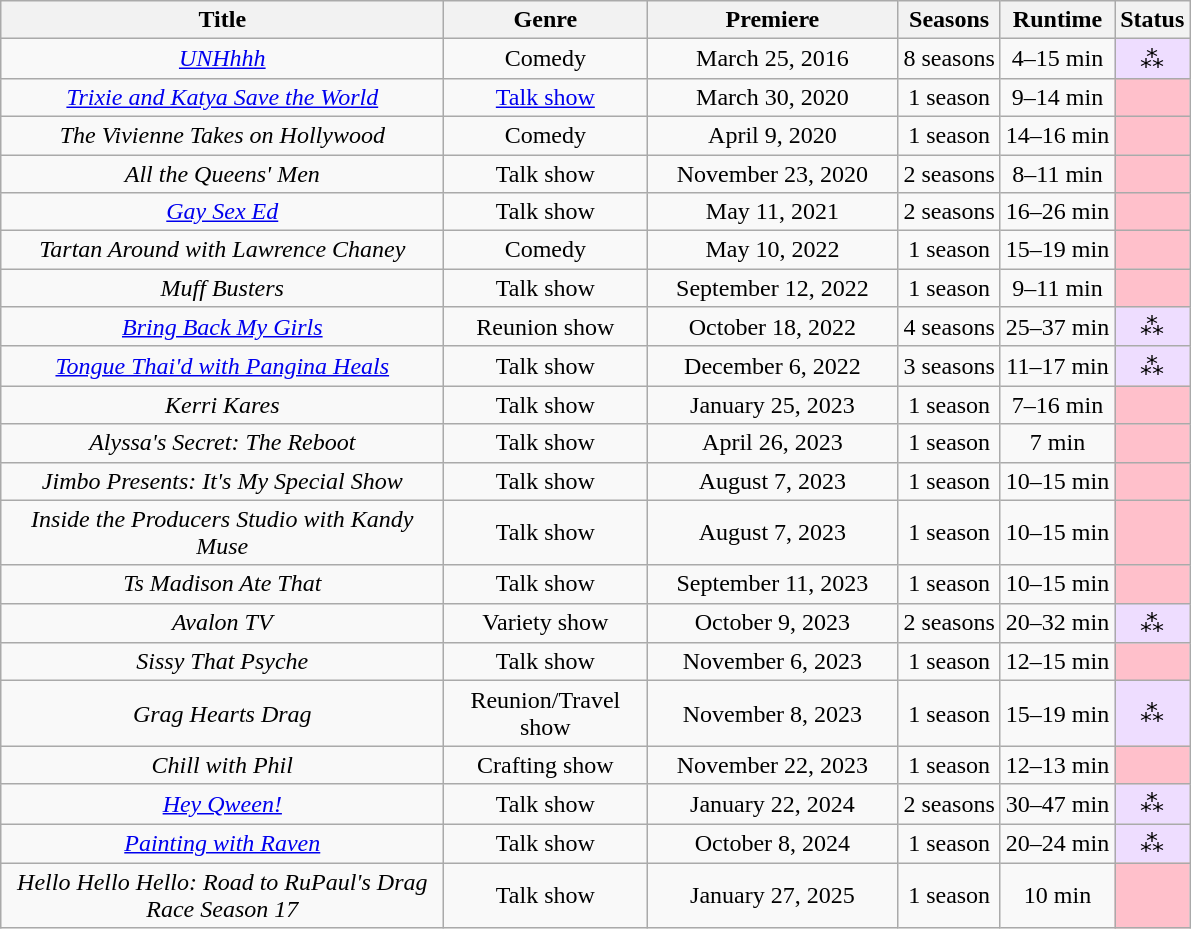<table class="wikitable plainrowheaders sortable" style="text-align:center;">
<tr>
<th style="width: 18em" class="unsortable">Title</th>
<th style="width: 08em">Genre</th>
<th style="width: 10em">Premiere</th>
<th>Seasons</th>
<th>Runtime</th>
<th>Status</th>
</tr>
<tr>
<td><em><a href='#'>UNHhhh</a></em></td>
<td>Comedy</td>
<td>March 25, 2016</td>
<td>8 seasons</td>
<td>4–15 min</td>
<td style="background-color:#EEDDFF">⁂</td>
</tr>
<tr>
<td><em><a href='#'>Trixie and Katya Save the World</a></em></td>
<td><a href='#'>Talk show</a></td>
<td>March 30, 2020</td>
<td>1 season</td>
<td>9–14 min</td>
<td style="background-color: #FFC0CB"></td>
</tr>
<tr>
<td><em>The Vivienne Takes on Hollywood</em></td>
<td>Comedy</td>
<td>April 9, 2020</td>
<td>1 season</td>
<td>14–16 min</td>
<td style="background-color:#FFC0CB"></td>
</tr>
<tr>
<td><em>All the Queens' Men</em></td>
<td>Talk show</td>
<td>November 23, 2020</td>
<td>2 seasons</td>
<td>8–11 min</td>
<td style="background-color:#FFC0CB"></td>
</tr>
<tr>
<td><em><a href='#'>Gay Sex Ed</a></em></td>
<td>Talk show</td>
<td>May 11, 2021</td>
<td>2 seasons</td>
<td>16–26 min</td>
<td style="background-color:#FFC0CB"></td>
</tr>
<tr>
<td><em>Tartan Around with Lawrence Chaney</em></td>
<td>Comedy</td>
<td>May 10, 2022</td>
<td>1 season</td>
<td>15–19 min</td>
<td style="background-color:#FFC0CB"></td>
</tr>
<tr>
<td><em>Muff Busters</em></td>
<td>Talk show</td>
<td>September 12, 2022</td>
<td>1 season</td>
<td>9–11 min</td>
<td style="background-color:#FFC0CB"></td>
</tr>
<tr>
<td><em><a href='#'>Bring Back My Girls</a></em></td>
<td>Reunion show</td>
<td>October 18, 2022</td>
<td>4 seasons</td>
<td>25–37 min</td>
<td style="background-color:#EEDDFF">⁂</td>
</tr>
<tr>
<td><em><a href='#'>Tongue Thai'd with Pangina Heals</a></em></td>
<td>Talk show</td>
<td>December 6, 2022</td>
<td>3 seasons</td>
<td>11–17 min</td>
<td style="background-color:#EEDDFF">⁂</td>
</tr>
<tr>
<td><em>Kerri Kares</em></td>
<td>Talk show</td>
<td>January 25, 2023</td>
<td>1 season</td>
<td>7–16 min</td>
<td style="background-color: #FFC0CB"></td>
</tr>
<tr>
<td><em>Alyssa's Secret: The Reboot</em></td>
<td>Talk show</td>
<td>April 26, 2023</td>
<td>1 season</td>
<td>7 min</td>
<td style="background-color: #FFC0CB"></td>
</tr>
<tr>
<td><em>Jimbo Presents: It's My Special Show</em></td>
<td>Talk show</td>
<td>August 7, 2023</td>
<td>1 season</td>
<td>10–15 min</td>
<td style="background-color: #FFC0CB"></td>
</tr>
<tr>
<td><em>Inside the Producers Studio with Kandy Muse</em></td>
<td>Talk show</td>
<td>August 7, 2023</td>
<td>1 season</td>
<td>10–15 min</td>
<td style="background-color: #FFC0CB"></td>
</tr>
<tr>
<td><em>Ts Madison Ate That</em></td>
<td>Talk show</td>
<td>September 11, 2023</td>
<td>1 season</td>
<td>10–15 min</td>
<td style="background-color: #FFC0CB"></td>
</tr>
<tr>
<td><em>Avalon TV</em></td>
<td>Variety show</td>
<td>October 9, 2023</td>
<td>2 seasons</td>
<td>20–32 min</td>
<td style="background-color:#EEDDFF">⁂</td>
</tr>
<tr>
<td><em>Sissy That Psyche</em></td>
<td>Talk show</td>
<td>November 6, 2023</td>
<td>1 season</td>
<td>12–15 min</td>
<td style="background-color: #FFC0CB"></td>
</tr>
<tr>
<td><em>Grag Hearts Drag</em></td>
<td>Reunion/Travel show</td>
<td>November 8, 2023</td>
<td>1 season</td>
<td>15–19 min</td>
<td style="background-color:#EEDDFF">⁂</td>
</tr>
<tr>
<td><em>Chill with Phil</em></td>
<td>Crafting show</td>
<td>November 22, 2023</td>
<td>1 season</td>
<td>12–13 min</td>
<td style="background-color: #FFC0CB"></td>
</tr>
<tr>
<td><em><a href='#'>Hey Qween!</a></em></td>
<td>Talk show</td>
<td>January 22, 2024</td>
<td>2 seasons</td>
<td>30–47 min</td>
<td style="background-color:#EEDDFF">⁂</td>
</tr>
<tr>
<td><em><a href='#'>Painting with Raven</a></em></td>
<td>Talk show</td>
<td>October 8, 2024</td>
<td>1 season</td>
<td>20–24 min</td>
<td style="background-color:#EEDDFF">⁂</td>
</tr>
<tr>
<td><em>Hello Hello Hello: Road to RuPaul's Drag Race Season 17</em></td>
<td>Talk show</td>
<td>January 27, 2025</td>
<td>1 season</td>
<td>10 min</td>
<td style="background-color:#FFC0CB"></td>
</tr>
</table>
